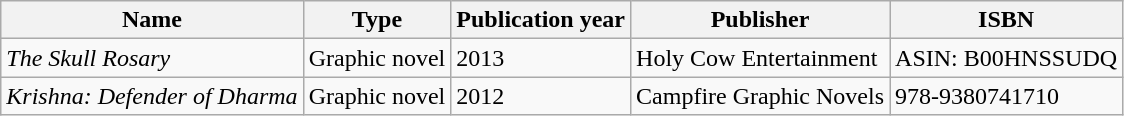<table class="wikitable">
<tr>
<th>Name</th>
<th>Type</th>
<th>Publication year</th>
<th>Publisher</th>
<th>ISBN</th>
</tr>
<tr>
<td><em>The Skull Rosary</em></td>
<td>Graphic novel</td>
<td>2013</td>
<td>Holy Cow Entertainment</td>
<td>ASIN: B00HNSSUDQ</td>
</tr>
<tr>
<td><em>Krishna: Defender of Dharma</em></td>
<td>Graphic novel</td>
<td>2012</td>
<td>Campfire Graphic Novels</td>
<td>978-9380741710</td>
</tr>
</table>
